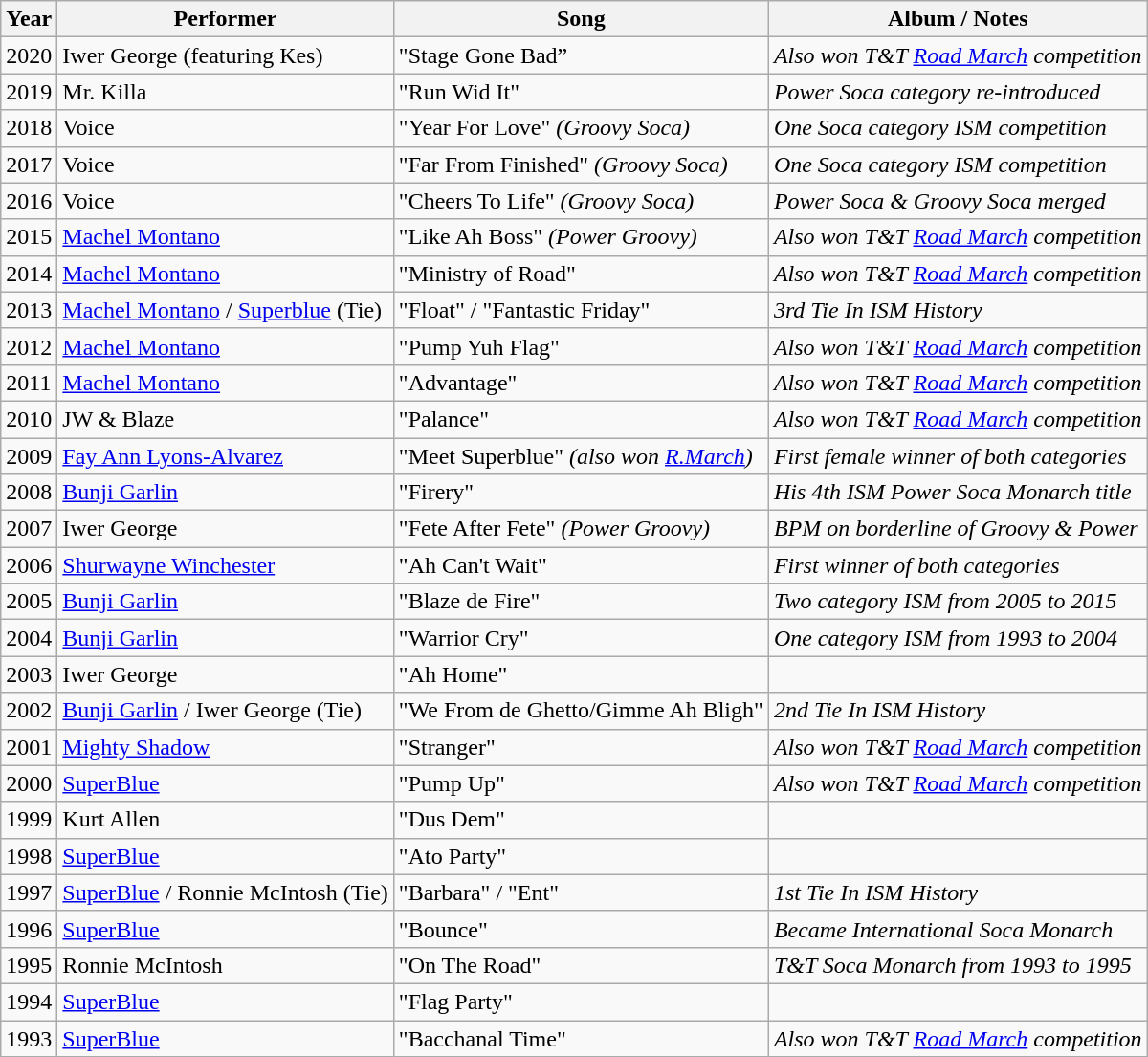<table class="wikitable sortable">
<tr>
<th>Year</th>
<th>Performer</th>
<th>Song</th>
<th>Album / Notes</th>
</tr>
<tr>
<td>2020</td>
<td>Iwer George (featuring Kes)</td>
<td>"Stage Gone Bad”</td>
<td><em>Also won T&T <a href='#'>Road March</a> competition</em></td>
</tr>
<tr>
<td>2019</td>
<td>Mr. Killa</td>
<td>"Run Wid It"</td>
<td><em>Power Soca category re-introduced</em></td>
</tr>
<tr>
<td>2018</td>
<td>Voice</td>
<td>"Year For Love" <em>(Groovy Soca)</em></td>
<td><em>One Soca category ISM competition</em></td>
</tr>
<tr>
<td>2017</td>
<td>Voice</td>
<td>"Far From Finished" <em>(Groovy Soca)</em></td>
<td><em>One Soca category ISM competition</em></td>
</tr>
<tr>
<td>2016</td>
<td>Voice</td>
<td>"Cheers To Life" <em>(Groovy Soca)</em></td>
<td><em>Power Soca & Groovy Soca merged</em></td>
</tr>
<tr>
<td>2015</td>
<td><a href='#'>Machel Montano</a></td>
<td>"Like Ah Boss" <em>(Power Groovy)</em></td>
<td><em>Also won T&T <a href='#'>Road March</a> competition</em></td>
</tr>
<tr>
<td>2014</td>
<td><a href='#'>Machel Montano</a></td>
<td>"Ministry of Road"</td>
<td><em>Also won T&T <a href='#'>Road March</a> competition</em></td>
</tr>
<tr>
<td>2013</td>
<td><a href='#'>Machel Montano</a> / <a href='#'>Superblue</a> (Tie)</td>
<td>"Float" / "Fantastic Friday"</td>
<td><em>3rd Tie In ISM History</em></td>
</tr>
<tr>
<td>2012</td>
<td><a href='#'>Machel Montano</a></td>
<td>"Pump Yuh Flag"</td>
<td><em>Also won T&T <a href='#'>Road March</a> competition</em></td>
</tr>
<tr>
<td>2011</td>
<td><a href='#'>Machel Montano</a></td>
<td>"Advantage"</td>
<td><em>Also won T&T <a href='#'>Road March</a> competition</em></td>
</tr>
<tr>
<td>2010</td>
<td>JW & Blaze</td>
<td>"Palance"</td>
<td><em>Also won T&T <a href='#'>Road March</a> competition</em></td>
</tr>
<tr>
<td>2009</td>
<td><a href='#'>Fay Ann Lyons-Alvarez</a></td>
<td>"Meet Superblue" <em>(also won <a href='#'>R.March</a>)</em></td>
<td><em>First female winner of both categories</em></td>
</tr>
<tr>
<td>2008</td>
<td><a href='#'>Bunji Garlin</a></td>
<td>"Firery"</td>
<td><em>His 4th ISM Power Soca Monarch title</em></td>
</tr>
<tr>
<td>2007</td>
<td>Iwer George</td>
<td>"Fete After Fete" <em>(Power Groovy)</em></td>
<td><em>BPM on borderline of Groovy & Power</em></td>
</tr>
<tr>
<td>2006</td>
<td><a href='#'>Shurwayne Winchester</a></td>
<td>"Ah Can't Wait"</td>
<td><em>First winner of both categories</em></td>
</tr>
<tr>
<td>2005</td>
<td><a href='#'>Bunji Garlin</a></td>
<td>"Blaze de Fire"</td>
<td><em>Two category ISM from 2005 to 2015</em></td>
</tr>
<tr>
<td>2004</td>
<td><a href='#'>Bunji Garlin</a></td>
<td>"Warrior Cry"</td>
<td><em>One category ISM from 1993 to 2004</em></td>
</tr>
<tr>
<td>2003</td>
<td>Iwer George</td>
<td>"Ah Home"</td>
<td></td>
</tr>
<tr>
<td>2002</td>
<td><a href='#'>Bunji Garlin</a> / Iwer George (Tie)</td>
<td>"We From de Ghetto/Gimme Ah Bligh"</td>
<td><em>2nd Tie In ISM History</em></td>
</tr>
<tr>
<td>2001</td>
<td><a href='#'>Mighty Shadow</a></td>
<td>"Stranger"</td>
<td><em>Also won T&T <a href='#'>Road March</a> competition</em></td>
</tr>
<tr>
<td>2000</td>
<td><a href='#'>SuperBlue</a></td>
<td>"Pump Up"</td>
<td><em>Also won T&T <a href='#'>Road March</a> competition</em></td>
</tr>
<tr>
<td>1999</td>
<td>Kurt Allen</td>
<td>"Dus Dem"</td>
<td></td>
</tr>
<tr>
<td>1998</td>
<td><a href='#'>SuperBlue</a></td>
<td>"Ato Party"</td>
<td></td>
</tr>
<tr>
<td>1997</td>
<td><a href='#'>SuperBlue</a> / Ronnie McIntosh (Tie)</td>
<td>"Barbara" / "Ent"</td>
<td><em>1st Tie In ISM History</em></td>
</tr>
<tr>
<td>1996</td>
<td><a href='#'>SuperBlue</a></td>
<td>"Bounce"</td>
<td><em>Became International Soca Monarch</em></td>
</tr>
<tr>
<td>1995</td>
<td>Ronnie McIntosh</td>
<td>"On The Road"</td>
<td><em>T&T Soca Monarch from 1993 to 1995</em></td>
</tr>
<tr>
<td>1994</td>
<td><a href='#'>SuperBlue</a></td>
<td>"Flag Party"</td>
<td></td>
</tr>
<tr>
<td>1993</td>
<td><a href='#'>SuperBlue</a></td>
<td>"Bacchanal Time"</td>
<td><em>Also won T&T <a href='#'>Road March</a> competition</em></td>
</tr>
</table>
